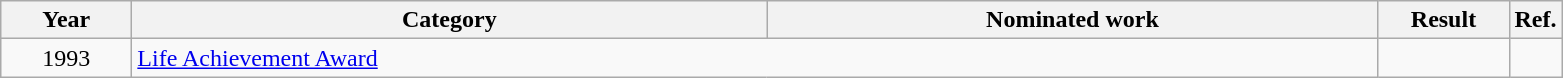<table class=wikitable>
<tr>
<th scope="col" style="width:5em;">Year</th>
<th scope="col" style="width:26em;">Category</th>
<th scope="col" style="width:25em;">Nominated work</th>
<th scope="col" style="width:5em;">Result</th>
<th>Ref.</th>
</tr>
<tr>
<td style="text-align:center;">1993</td>
<td colspan=2><a href='#'>Life Achievement Award</a></td>
<td></td>
<td align=center></td>
</tr>
</table>
